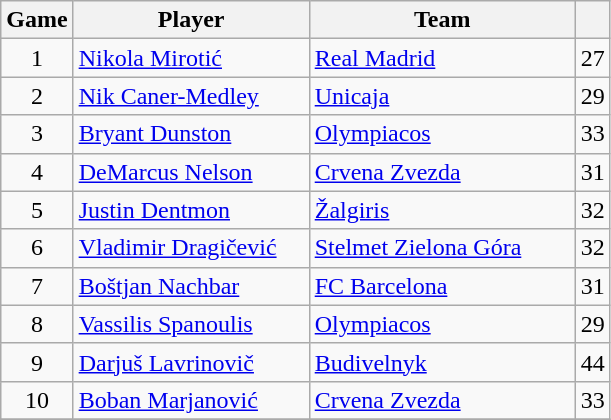<table class="wikitable sortable" style="text-align: center">
<tr>
<th style="text-align:center;">Game</th>
<th style="text-align:center; width:150px;">Player</th>
<th style="text-align:center; width:170px;">Team</th>
<th style="text-align:center;"></th>
</tr>
<tr>
<td>1</td>
<td align="left"> <a href='#'>Nikola Mirotić</a></td>
<td align="left"> <a href='#'>Real Madrid</a></td>
<td>27</td>
</tr>
<tr>
<td>2</td>
<td align="left"> <a href='#'>Nik Caner-Medley</a></td>
<td align="left"> <a href='#'>Unicaja</a></td>
<td>29</td>
</tr>
<tr>
<td>3</td>
<td align="left"> <a href='#'>Bryant Dunston</a></td>
<td align="left"> <a href='#'>Olympiacos</a></td>
<td>33</td>
</tr>
<tr>
<td>4</td>
<td align="left"> <a href='#'>DeMarcus Nelson</a></td>
<td align="left"> <a href='#'>Crvena Zvezda</a></td>
<td>31</td>
</tr>
<tr>
<td>5</td>
<td align="left"> <a href='#'>Justin Dentmon</a></td>
<td align="left"> <a href='#'>Žalgiris</a></td>
<td>32</td>
</tr>
<tr>
<td>6</td>
<td align="left"> <a href='#'>Vladimir Dragičević</a></td>
<td align="left"> <a href='#'>Stelmet Zielona Góra</a></td>
<td>32</td>
</tr>
<tr>
<td>7</td>
<td align="left"> <a href='#'>Boštjan Nachbar</a></td>
<td align="left"> <a href='#'>FC Barcelona</a></td>
<td>31</td>
</tr>
<tr>
<td>8</td>
<td align="left"> <a href='#'>Vassilis Spanoulis</a></td>
<td align="left"> <a href='#'>Olympiacos</a></td>
<td>29</td>
</tr>
<tr>
<td>9</td>
<td align="left"> <a href='#'>Darjuš Lavrinovič</a></td>
<td align="left"> <a href='#'>Budivelnyk</a></td>
<td>44</td>
</tr>
<tr>
<td>10</td>
<td align="left"> <a href='#'>Boban Marjanović</a></td>
<td align="left"> <a href='#'>Crvena Zvezda</a></td>
<td>33</td>
</tr>
<tr>
</tr>
</table>
